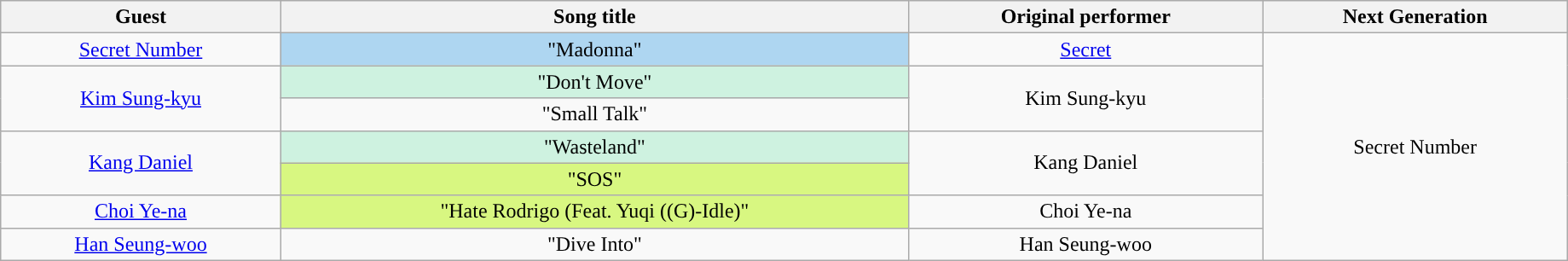<table Class ="wikitable" style="text-align:center; clear:both; text-align:center; width:97%">
<tr>
<th>Guest</th>
<th>Song title</th>
<th>Original performer</th>
<th>Next Generation</th>
</tr>
<tr>
<td><a href='#'>Secret Number</a></td>
<td bgcolor="#aed6f1">"Madonna"</td>
<td><a href='#'>Secret</a></td>
<td rowspan="8">Secret Number</td>
</tr>
<tr>
<td rowspan="2"><a href='#'>Kim Sung-kyu</a></td>
<td bgcolor="#CEF2E0">"Don't Move"</td>
<td rowspan="2">Kim Sung-kyu</td>
</tr>
<tr>
<td>"Small Talk"</td>
</tr>
<tr>
<td rowspan="2"><a href='#'>Kang Daniel</a></td>
<td bgcolor="#CEF2E0">"Wasteland"</td>
<td rowspan="2">Kang Daniel</td>
</tr>
<tr>
<td bgcolor="#D8F781">"SOS"</td>
</tr>
<tr>
<td><a href='#'>Choi Ye-na</a></td>
<td bgcolor="#D8F781">"Hate Rodrigo (Feat. Yuqi ((G)-Idle)"</td>
<td>Choi Ye-na</td>
</tr>
<tr>
<td><a href='#'>Han Seung-woo</a></td>
<td>"Dive Into"</td>
<td>Han Seung-woo</td>
</tr>
</table>
